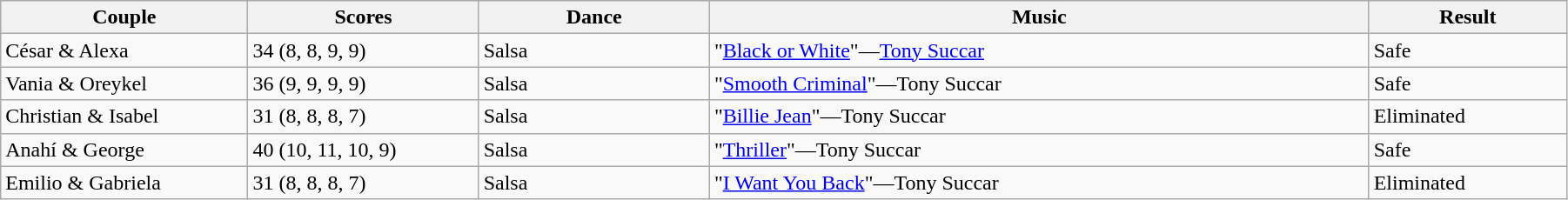<table class="wikitable sortable" style="width:95%; white-space:nowrap">
<tr>
<th style="width:15%;">Couple</th>
<th style="width:14%;">Scores</th>
<th style="width:14%;">Dance</th>
<th style="width:40%;">Music</th>
<th style="width:12%;">Result</th>
</tr>
<tr>
<td>César & Alexa</td>
<td>34 (8, 8, 9, 9)</td>
<td>Salsa</td>
<td>"<a href='#'>Black or White</a>"—<a href='#'>Tony Succar</a></td>
<td>Safe</td>
</tr>
<tr>
<td>Vania & Oreykel</td>
<td>36 (9, 9, 9, 9)</td>
<td>Salsa</td>
<td>"<a href='#'>Smooth Criminal</a>"—Tony Succar</td>
<td>Safe</td>
</tr>
<tr>
<td>Christian & Isabel</td>
<td>31 (8, 8, 8, 7)</td>
<td>Salsa</td>
<td>"<a href='#'>Billie Jean</a>"—Tony Succar</td>
<td>Eliminated</td>
</tr>
<tr>
<td>Anahí & George</td>
<td>40 (10, 11, 10, 9)</td>
<td>Salsa</td>
<td>"<a href='#'>Thriller</a>"—Tony Succar</td>
<td>Safe</td>
</tr>
<tr>
<td>Emilio & Gabriela</td>
<td>31 (8, 8, 8, 7)</td>
<td>Salsa</td>
<td>"<a href='#'>I Want You Back</a>"—Tony Succar</td>
<td>Eliminated</td>
</tr>
</table>
